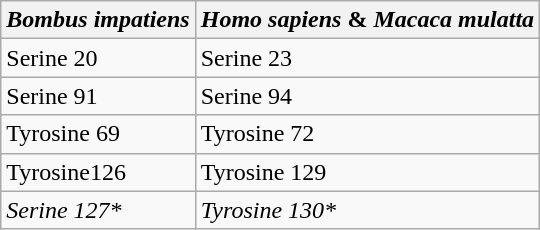<table class="wikitable">
<tr>
<th><em>Bombus impatiens</em></th>
<th><em>Homo sapiens</em> & <em>Macaca mulatta</em></th>
</tr>
<tr>
<td>Serine 20</td>
<td>Serine 23</td>
</tr>
<tr>
<td>Serine 91</td>
<td>Serine 94</td>
</tr>
<tr>
<td>Tyrosine 69</td>
<td>Tyrosine 72</td>
</tr>
<tr>
<td>Tyrosine126</td>
<td>Tyrosine 129</td>
</tr>
<tr>
<td><em>Serine 127*</em></td>
<td><em>Tyrosine 130*</em></td>
</tr>
</table>
